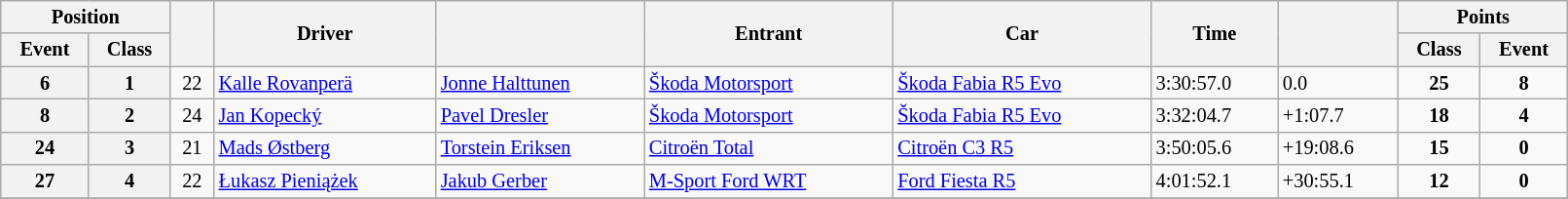<table class="wikitable" width=85% style="font-size: 85%;">
<tr>
<th colspan="2">Position</th>
<th rowspan="2"></th>
<th rowspan="2">Driver</th>
<th rowspan="2"></th>
<th rowspan="2">Entrant</th>
<th rowspan="2">Car</th>
<th rowspan="2">Time</th>
<th rowspan="2"></th>
<th colspan="2">Points</th>
</tr>
<tr>
<th>Event</th>
<th>Class</th>
<th>Class</th>
<th>Event</th>
</tr>
<tr>
<th>6</th>
<th>1</th>
<td align="center">22</td>
<td><a href='#'>Kalle Rovanperä</a></td>
<td nowrap><a href='#'>Jonne Halttunen</a></td>
<td nowrap><a href='#'>Škoda Motorsport</a></td>
<td nowrap><a href='#'>Škoda Fabia R5 Evo</a></td>
<td>3:30:57.0</td>
<td>0.0</td>
<td align="center"><strong>25</strong></td>
<td align="center"><strong>8</strong></td>
</tr>
<tr>
<th>8</th>
<th>2</th>
<td align="center">24</td>
<td><a href='#'>Jan Kopecký</a></td>
<td><a href='#'>Pavel Dresler</a></td>
<td><a href='#'>Škoda Motorsport</a></td>
<td><a href='#'>Škoda Fabia R5 Evo</a></td>
<td>3:32:04.7</td>
<td>+1:07.7</td>
<td align="center"><strong>18</strong></td>
<td align="center"><strong>4</strong></td>
</tr>
<tr>
<th>24</th>
<th>3</th>
<td align="center">21</td>
<td><a href='#'>Mads Østberg</a></td>
<td><a href='#'>Torstein Eriksen</a></td>
<td><a href='#'>Citroën Total</a></td>
<td><a href='#'>Citroën C3 R5</a></td>
<td>3:50:05.6</td>
<td>+19:08.6</td>
<td align="center"><strong>15</strong></td>
<td align="center"><strong>0</strong></td>
</tr>
<tr>
<th>27</th>
<th>4</th>
<td align="center">22</td>
<td nowrap><a href='#'>Łukasz Pieniążek</a></td>
<td><a href='#'>Jakub Gerber</a></td>
<td nowrap><a href='#'>M-Sport Ford WRT</a></td>
<td><a href='#'>Ford Fiesta R5</a></td>
<td>4:01:52.1</td>
<td>+30:55.1</td>
<td align="center"><strong>12</strong></td>
<td align="center"><strong>0</strong></td>
</tr>
<tr>
</tr>
</table>
